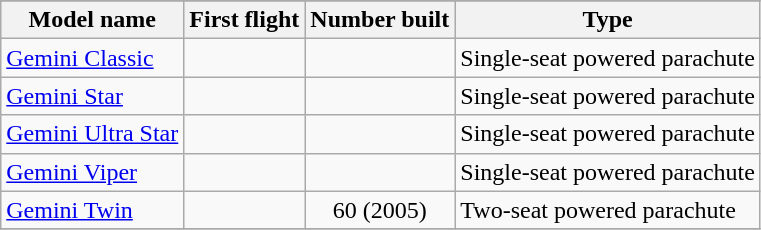<table class="wikitable" align=center>
<tr>
</tr>
<tr style="background:#efefef;">
<th>Model name</th>
<th>First flight</th>
<th>Number built</th>
<th>Type</th>
</tr>
<tr>
<td align=left><a href='#'>Gemini Classic</a></td>
<td align=center></td>
<td align=center></td>
<td align=left>Single-seat powered parachute</td>
</tr>
<tr>
<td align=left><a href='#'>Gemini Star</a></td>
<td align=center></td>
<td align=center></td>
<td align=left>Single-seat powered parachute</td>
</tr>
<tr>
<td align=left><a href='#'>Gemini Ultra Star</a></td>
<td align=center></td>
<td align=center></td>
<td align=left>Single-seat powered parachute</td>
</tr>
<tr>
<td align=left><a href='#'>Gemini Viper</a></td>
<td align=center></td>
<td align=center></td>
<td align=left>Single-seat powered parachute</td>
</tr>
<tr>
<td align=left><a href='#'>Gemini Twin</a></td>
<td align=center></td>
<td align=center>60 (2005)</td>
<td align=left>Two-seat powered parachute</td>
</tr>
<tr>
</tr>
</table>
